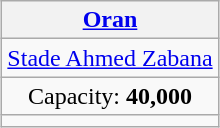<table class="wikitable" style="text-align:center;margin:1em auto;">
<tr>
<th colspan="3"><a href='#'>Oran</a></th>
</tr>
<tr>
<td><a href='#'>Stade Ahmed Zabana</a></td>
</tr>
<tr>
<td>Capacity: <strong>40,000</strong></td>
</tr>
<tr>
<td></td>
</tr>
</table>
